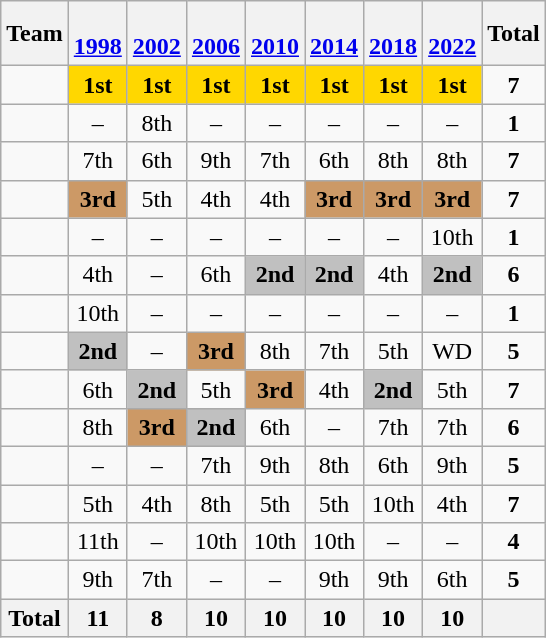<table class=wikitable style="text-align:center">
<tr>
<th>Team</th>
<th><br><a href='#'>1998</a></th>
<th><br><a href='#'>2002</a></th>
<th><br><a href='#'>2006</a></th>
<th><br><a href='#'>2010</a></th>
<th><br><a href='#'>2014</a></th>
<th><br><a href='#'>2018</a></th>
<th><br><a href='#'>2022</a></th>
<th>Total</th>
</tr>
<tr>
<td align=left></td>
<td bgcolor=gold><strong>1st</strong></td>
<td bgcolor=gold><strong>1st</strong></td>
<td bgcolor=gold><strong>1st</strong></td>
<td bgcolor=gold><strong>1st</strong></td>
<td bgcolor=gold><strong>1st</strong></td>
<td bgcolor=gold><strong>1st</strong></td>
<td bgcolor=gold><strong>1st</strong></td>
<td><strong>7</strong></td>
</tr>
<tr>
<td align=left></td>
<td>–</td>
<td>8th</td>
<td>–</td>
<td>–</td>
<td>–</td>
<td>–</td>
<td>–</td>
<td><strong>1</strong></td>
</tr>
<tr>
<td align=left></td>
<td>7th</td>
<td>6th</td>
<td>9th</td>
<td>7th</td>
<td>6th</td>
<td>8th</td>
<td>8th</td>
<td><strong>7</strong></td>
</tr>
<tr>
<td align=left></td>
<td bgcolor=#cc9966><strong>3rd</strong></td>
<td>5th</td>
<td>4th</td>
<td>4th</td>
<td bgcolor=#cc9966><strong>3rd</strong></td>
<td bgcolor=#cc9966><strong>3rd</strong></td>
<td bgcolor=#cc9966><strong>3rd</strong></td>
<td><strong>7</strong></td>
</tr>
<tr>
<td align=left></td>
<td>–</td>
<td>–</td>
<td>–</td>
<td>–</td>
<td>–</td>
<td>–</td>
<td>10th</td>
<td><strong>1</strong></td>
</tr>
<tr>
<td align=left></td>
<td>4th</td>
<td>–</td>
<td>6th</td>
<td bgcolor=silver><strong>2nd</strong></td>
<td bgcolor=silver><strong>2nd</strong></td>
<td>4th</td>
<td bgcolor=silver><strong>2nd</strong></td>
<td><strong>6</strong></td>
</tr>
<tr>
<td align=left></td>
<td>10th</td>
<td>–</td>
<td>–</td>
<td>–</td>
<td>–</td>
<td>–</td>
<td>–</td>
<td><strong>1</strong></td>
</tr>
<tr>
<td align=left></td>
<td bgcolor=silver><strong>2nd</strong></td>
<td>–</td>
<td bgcolor=#cc9966><strong>3rd</strong></td>
<td>8th</td>
<td>7th</td>
<td>5th</td>
<td>WD</td>
<td><strong>5</strong></td>
</tr>
<tr>
<td align=left></td>
<td>6th</td>
<td bgcolor=silver><strong>2nd</strong></td>
<td>5th</td>
<td bgcolor=#cc9966><strong>3rd</strong></td>
<td>4th</td>
<td bgcolor=silver><strong>2nd</strong></td>
<td>5th</td>
<td><strong>7</strong></td>
</tr>
<tr>
<td align=left></td>
<td>8th</td>
<td bgcolor=#cc9966><strong>3rd</strong></td>
<td bgcolor=silver><strong>2nd</strong></td>
<td>6th</td>
<td>–</td>
<td>7th</td>
<td>7th</td>
<td><strong>6</strong></td>
</tr>
<tr>
<td align=left></td>
<td>–</td>
<td>–</td>
<td>7th</td>
<td>9th</td>
<td>8th</td>
<td>6th</td>
<td>9th</td>
<td><strong>5</strong></td>
</tr>
<tr>
<td align=left></td>
<td>5th</td>
<td>4th</td>
<td>8th</td>
<td>5th</td>
<td>5th</td>
<td>10th</td>
<td>4th</td>
<td><strong>7</strong></td>
</tr>
<tr>
<td align=left></td>
<td>11th</td>
<td>–</td>
<td>10th</td>
<td>10th</td>
<td>10th</td>
<td>–</td>
<td>–</td>
<td><strong>4</strong></td>
</tr>
<tr>
<td align=left></td>
<td>9th</td>
<td>7th</td>
<td>–</td>
<td>–</td>
<td>9th</td>
<td>9th</td>
<td>6th</td>
<td><strong>5</strong></td>
</tr>
<tr>
<th>Total</th>
<th>11</th>
<th>8</th>
<th>10</th>
<th>10</th>
<th>10</th>
<th>10</th>
<th>10</th>
<th></th>
</tr>
</table>
